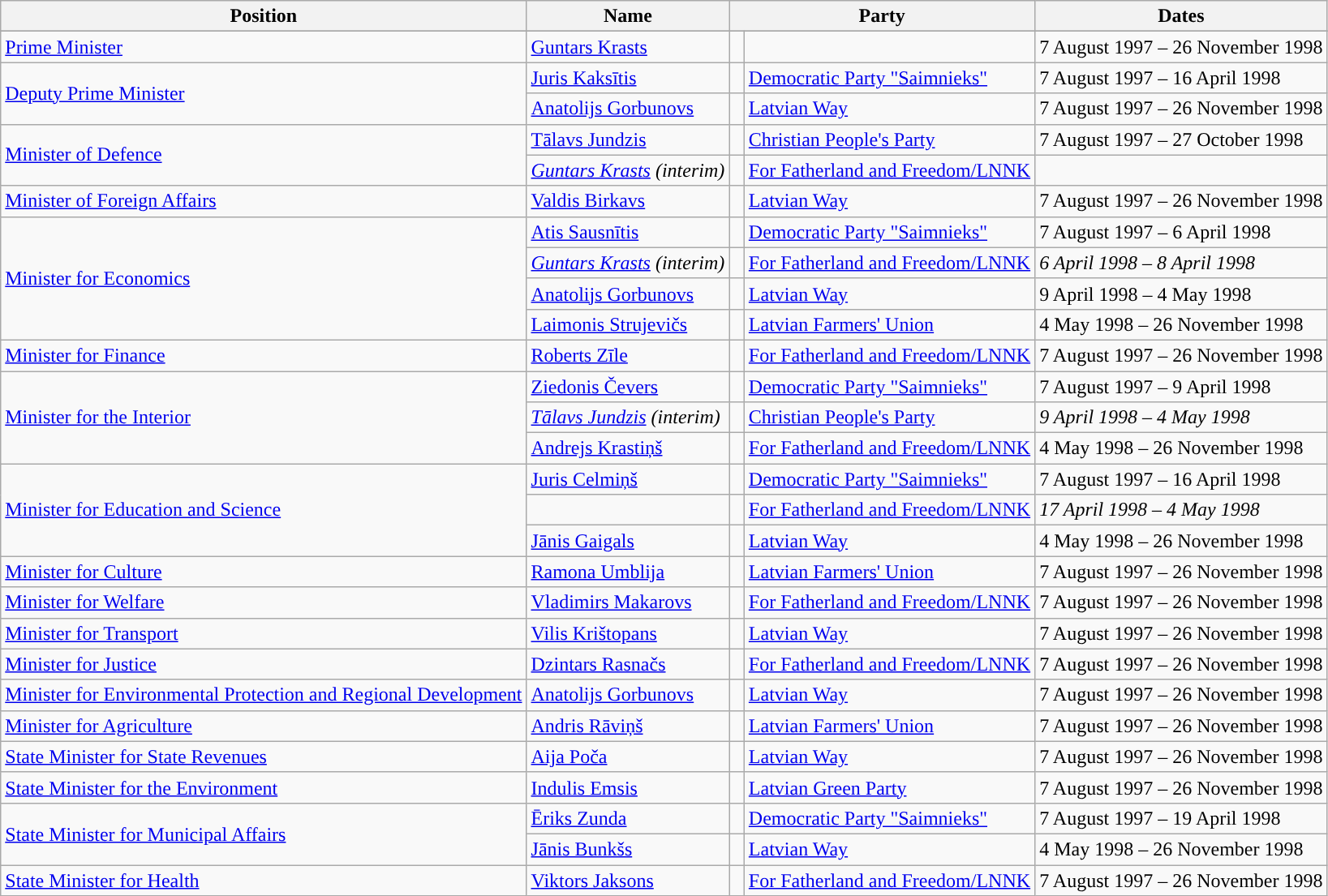<table class="wikitable">
<tr>
<th>Position</th>
<th>Name</th>
<th colspan=2>Party</th>
<th>Dates</th>
</tr>
<tr>
</tr>
<tr>
<td><a href='#'>Prime Minister</a></td>
<td><a href='#'>Guntars Krasts</a></td>
<td width=5px style="background-color: "></td>
<td></td>
<td>7 August 1997 – 26 November 1998</td>
</tr>
<tr>
<td rowspan="2"><a href='#'>Deputy Prime Minister</a></td>
<td><a href='#'>Juris Kaksītis</a></td>
<td style="background-color: "></td>
<td><a href='#'>Democratic Party "Saimnieks"</a></td>
<td>7 August 1997 – 16 April 1998</td>
</tr>
<tr>
<td><a href='#'>Anatolijs Gorbunovs</a></td>
<td style="background-color: "></td>
<td><a href='#'>Latvian Way</a></td>
<td>7 August 1997 – 26 November 1998</td>
</tr>
<tr>
<td rowspan="2"><a href='#'>Minister of Defence</a></td>
<td><a href='#'>Tālavs Jundzis</a></td>
<td style="background-color: "></td>
<td><a href='#'>Christian People's Party</a></td>
<td>7 August 1997 – 27 October 1998</td>
</tr>
<tr>
<td><em><a href='#'>Guntars Krasts</a> (interim)</em></td>
<td style="background-color: "></td>
<td><a href='#'>For Fatherland and Freedom/LNNK</a></td>
<td></td>
</tr>
<tr>
<td><a href='#'>Minister of Foreign Affairs</a></td>
<td><a href='#'>Valdis Birkavs</a></td>
<td style="background-color: "></td>
<td><a href='#'>Latvian Way</a></td>
<td>7 August 1997 – 26 November 1998</td>
</tr>
<tr>
<td rowspan="4"><a href='#'>Minister for Economics</a></td>
<td><a href='#'>Atis Sausnītis</a></td>
<td style="background-color: "></td>
<td><a href='#'>Democratic Party "Saimnieks"</a></td>
<td>7 August 1997 – 6 April 1998</td>
</tr>
<tr>
<td><em><a href='#'>Guntars Krasts</a> (interim)</em></td>
<td style="background-color: "></td>
<td><a href='#'>For Fatherland and Freedom/LNNK</a></td>
<td><em>6 April 1998 – 8 April 1998</em></td>
</tr>
<tr>
<td><a href='#'>Anatolijs Gorbunovs</a></td>
<td style="background-color: "></td>
<td><a href='#'>Latvian Way</a></td>
<td>9 April 1998 – 4 May 1998</td>
</tr>
<tr>
<td><a href='#'>Laimonis Strujevičs</a></td>
<td style="background-color: "></td>
<td><a href='#'>Latvian Farmers' Union</a></td>
<td>4 May 1998 – 26 November 1998</td>
</tr>
<tr>
<td><a href='#'>Minister for Finance</a></td>
<td><a href='#'>Roberts Zīle</a></td>
<td style="background-color: "></td>
<td><a href='#'>For Fatherland and Freedom/LNNK</a></td>
<td>7 August 1997 – 26 November 1998</td>
</tr>
<tr>
<td rowspan="3"><a href='#'>Minister for the Interior</a></td>
<td><a href='#'>Ziedonis Čevers</a></td>
<td style="background-color: "></td>
<td><a href='#'>Democratic Party "Saimnieks"</a></td>
<td>7 August 1997 – 9 April 1998</td>
</tr>
<tr>
<td><em><a href='#'>Tālavs Jundzis</a> (interim)</em></td>
<td style="background-color: "></td>
<td><a href='#'>Christian People's Party</a></td>
<td><em>9 April 1998 – 4 May 1998</em></td>
</tr>
<tr>
<td><a href='#'>Andrejs Krastiņš</a></td>
<td style="background-color: "></td>
<td><a href='#'>For Fatherland and Freedom/LNNK</a></td>
<td>4 May 1998 – 26 November 1998</td>
</tr>
<tr>
<td rowspan="3"><a href='#'>Minister for Education and Science</a></td>
<td><a href='#'>Juris Celmiņš</a></td>
<td style="background-color: "></td>
<td><a href='#'>Democratic Party "Saimnieks"</a></td>
<td>7 August 1997 – 16 April 1998</td>
</tr>
<tr>
<td></td>
<td style="background-color: "></td>
<td><a href='#'>For Fatherland and Freedom/LNNK</a></td>
<td><em>17 April 1998 – 4 May 1998</em></td>
</tr>
<tr>
<td><a href='#'>Jānis Gaigals</a></td>
<td style="background-color: "></td>
<td><a href='#'>Latvian Way</a></td>
<td>4 May 1998 – 26 November 1998</td>
</tr>
<tr>
<td><a href='#'>Minister for Culture</a></td>
<td><a href='#'>Ramona Umblija</a></td>
<td style="background-color: "></td>
<td><a href='#'>Latvian Farmers' Union</a></td>
<td>7 August 1997 – 26 November 1998</td>
</tr>
<tr>
<td><a href='#'>Minister for Welfare</a></td>
<td><a href='#'>Vladimirs Makarovs</a></td>
<td style="background-color: "></td>
<td><a href='#'>For Fatherland and Freedom/LNNK</a></td>
<td>7 August 1997 – 26 November 1998</td>
</tr>
<tr>
<td><a href='#'>Minister for Transport</a></td>
<td><a href='#'>Vilis Krištopans</a></td>
<td style="background-color: "></td>
<td><a href='#'>Latvian Way</a></td>
<td>7 August 1997 – 26 November 1998</td>
</tr>
<tr>
<td><a href='#'>Minister for Justice</a></td>
<td><a href='#'>Dzintars Rasnačs</a></td>
<td style="background-color: "></td>
<td><a href='#'>For Fatherland and Freedom/LNNK</a></td>
<td>7 August 1997 – 26 November 1998</td>
</tr>
<tr>
<td><a href='#'>Minister for Environmental Protection and Regional Development</a></td>
<td><a href='#'>Anatolijs Gorbunovs</a></td>
<td style="background-color: "></td>
<td><a href='#'>Latvian Way</a></td>
<td>7 August 1997 – 26 November 1998</td>
</tr>
<tr>
<td><a href='#'>Minister for Agriculture</a></td>
<td><a href='#'>Andris Rāviņš</a></td>
<td style="background-color: "></td>
<td><a href='#'>Latvian Farmers' Union</a></td>
<td>7 August 1997 – 26 November 1998</td>
</tr>
<tr>
<td><a href='#'>State Minister for State Revenues</a></td>
<td><a href='#'>Aija Poča</a></td>
<td style="background-color: "></td>
<td><a href='#'>Latvian Way</a></td>
<td>7 August 1997 – 26 November 1998</td>
</tr>
<tr>
<td><a href='#'>State Minister for the Environment</a></td>
<td><a href='#'>Indulis Emsis</a></td>
<td style="background-color: "></td>
<td><a href='#'>Latvian Green Party</a></td>
<td>7 August 1997 – 26 November 1998</td>
</tr>
<tr>
<td rowspan="2"><a href='#'>State Minister for Municipal Affairs</a></td>
<td><a href='#'>Ēriks Zunda</a></td>
<td style="background-color: "></td>
<td><a href='#'>Democratic Party "Saimnieks"</a></td>
<td>7 August 1997 – 19 April 1998</td>
</tr>
<tr>
<td><a href='#'>Jānis Bunkšs</a></td>
<td style="background-color: "></td>
<td><a href='#'>Latvian Way</a></td>
<td>4 May 1998 – 26 November 1998</td>
</tr>
<tr>
<td><a href='#'>State Minister for Health</a></td>
<td><a href='#'>Viktors Jaksons</a></td>
<td style="background-color: "></td>
<td><a href='#'>For Fatherland and Freedom/LNNK</a></td>
<td>7 August 1997 – 26 November 1998</td>
</tr>
</table>
